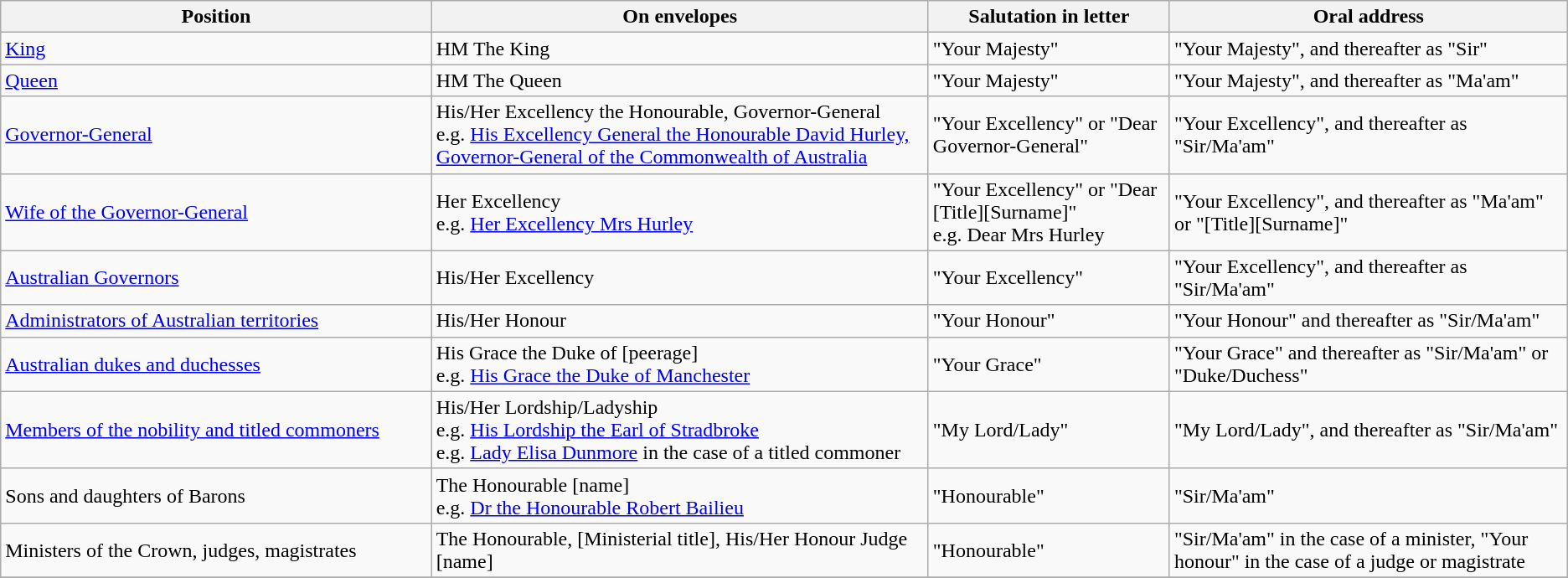<table class="wikitable">
<tr>
<th width=27.5%>Position</th>
<th>On envelopes</th>
<th>Salutation in letter</th>
<th>Oral address</th>
</tr>
<tr>
<td><a href='#'>King</a></td>
<td>HM The King</td>
<td>"Your Majesty"</td>
<td>"Your Majesty", and thereafter as "Sir"</td>
</tr>
<tr>
<td><a href='#'>Queen</a></td>
<td>HM The Queen</td>
<td>"Your Majesty"</td>
<td>"Your Majesty", and thereafter as "Ma'am"</td>
</tr>
<tr>
<td><a href='#'>Governor-General</a></td>
<td>His/Her Excellency the Honourable, Governor-General<br>e.g. <a href='#'>His Excellency General the Honourable David Hurley, Governor-General of the Commonwealth of Australia</a></td>
<td>"Your Excellency" or "Dear Governor-General"</td>
<td>"Your Excellency", and thereafter as "Sir/Ma'am"</td>
</tr>
<tr>
<td><a href='#'>Wife of the Governor-General</a></td>
<td>Her Excellency<br>e.g. <a href='#'>Her Excellency Mrs Hurley</a></td>
<td>"Your Excellency" or "Dear [Title][Surname]"<br>e.g. Dear Mrs Hurley</td>
<td>"Your Excellency", and thereafter as "Ma'am" or "[Title][Surname]"</td>
</tr>
<tr>
<td><a href='#'>Australian Governors</a></td>
<td>His/Her Excellency</td>
<td>"Your Excellency"</td>
<td>"Your Excellency", and thereafter as "Sir/Ma'am"</td>
</tr>
<tr>
<td><a href='#'>Administrators of Australian territories</a></td>
<td>His/Her Honour</td>
<td>"Your Honour"</td>
<td>"Your Honour" and thereafter as "Sir/Ma'am"</td>
</tr>
<tr>
<td><a href='#'>Australian dukes and duchesses</a></td>
<td>His Grace the Duke of [peerage]<br>e.g. <a href='#'>His Grace the Duke of Manchester</a></td>
<td>"Your Grace"</td>
<td>"Your Grace" and thereafter as "Sir/Ma'am" or "Duke/Duchess"</td>
</tr>
<tr>
<td><a href='#'>Members of the nobility and titled commoners</a></td>
<td>His/Her Lordship/Ladyship<br>e.g. <a href='#'>His Lordship the Earl of Stradbroke</a><br>e.g. <a href='#'>Lady Elisa Dunmore</a> in the case of a titled commoner</td>
<td>"My Lord/Lady"</td>
<td>"My Lord/Lady", and thereafter as "Sir/Ma'am"</td>
</tr>
<tr>
<td>Sons and daughters of Barons</td>
<td>The Honourable [name]<br>e.g. <a href='#'>Dr the Honourable Robert Bailieu</a></td>
<td>"Honourable"</td>
<td>"Sir/Ma'am"</td>
</tr>
<tr>
<td>Ministers of the Crown, judges, magistrates</td>
<td>The Honourable, [Ministerial title], His/Her Honour Judge [name]</td>
<td>"Honourable"</td>
<td>"Sir/Ma'am" in the case of a minister, "Your honour" in the case of a judge or magistrate</td>
</tr>
<tr>
</tr>
</table>
